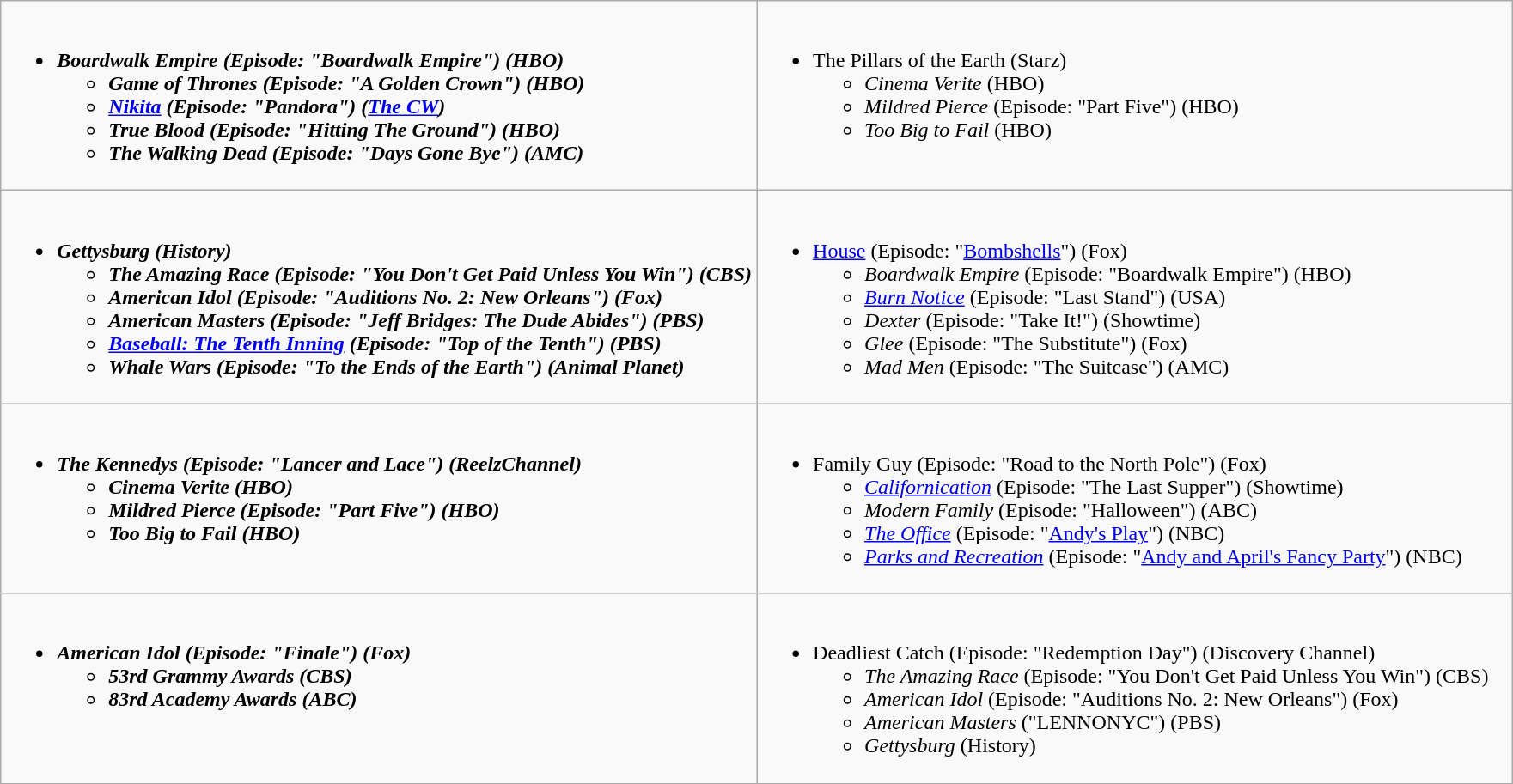<table class="wikitable">
<tr>
<td style="vertical-align:top;" width="50%"><br><ul><li><strong><em>Boardwalk Empire<em> (Episode: "Boardwalk Empire") (HBO)<strong><ul><li></em>Game of Thrones<em> (Episode: "A Golden Crown") (HBO)</li><li></em><a href='#'>Nikita</a><em> (Episode: "Pandora") (<a href='#'>The CW</a>)</li><li></em>True Blood<em> (Episode: "Hitting The Ground") (HBO)</li><li></em>The Walking Dead<em> (Episode: "Days Gone Bye") (AMC)</li></ul></li></ul></td>
<td style="vertical-align:top;" width="50%"><br><ul><li></em></strong>The Pillars of the Earth</em> (Starz)</strong><ul><li><em>Cinema Verite</em> (HBO)</li><li><em>Mildred Pierce</em> (Episode: "Part Five") (HBO)</li><li><em>Too Big to Fail</em> (HBO)</li></ul></li></ul></td>
</tr>
<tr>
<td style="vertical-align:top;" width="50%"><br><ul><li><strong><em>Gettysburg<em> (History)<strong><ul><li></em>The Amazing Race<em> (Episode: "You Don't Get Paid Unless You Win") (CBS)</li><li></em>American Idol<em> (Episode: "Auditions No. 2: New Orleans") (Fox)</li><li></em>American Masters<em> (Episode: "Jeff Bridges: The Dude Abides") (PBS)</li><li></em><a href='#'>Baseball: The Tenth Inning</a><em> (Episode: "Top of the Tenth") (PBS)</li><li></em>Whale Wars<em> (Episode: "To the Ends of the Earth") (Animal Planet)</li></ul></li></ul></td>
<td style="vertical-align:top;" width="50%"><br><ul><li></em></strong><a href='#'>House</a></em> (Episode: "<a href='#'>Bombshells</a>") (Fox)</strong><ul><li><em>Boardwalk Empire</em> (Episode: "Boardwalk Empire") (HBO)</li><li><em><a href='#'>Burn Notice</a></em> (Episode: "Last Stand") (USA)</li><li><em>Dexter</em> (Episode: "Take It!") (Showtime)</li><li><em>Glee</em> (Episode: "The Substitute") (Fox)</li><li><em>Mad Men</em> (Episode: "The Suitcase") (AMC)</li></ul></li></ul></td>
</tr>
<tr>
<td style="vertical-align:top;" width="50%"><br><ul><li><strong><em>The Kennedys<em> (Episode: "Lancer and Lace") (ReelzChannel)<strong><ul><li></em>Cinema Verite<em> (HBO)</li><li></em>Mildred Pierce<em> (Episode: "Part Five") (HBO)</li><li></em>Too Big to Fail<em> (HBO)</li></ul></li></ul></td>
<td style="vertical-align:top;" width="50%"><br><ul><li></em></strong>Family Guy</em> (Episode: "Road to the North Pole") (Fox)</strong><ul><li><em><a href='#'>Californication</a></em> (Episode: "The Last Supper") (Showtime)</li><li><em>Modern Family</em> (Episode: "Halloween") (ABC)</li><li><em><a href='#'>The Office</a></em> (Episode: "<a href='#'>Andy's Play</a>") (NBC)</li><li><em><a href='#'>Parks and Recreation</a></em> (Episode: "<a href='#'>Andy and April's Fancy Party</a>") (NBC)</li></ul></li></ul></td>
</tr>
<tr>
<td style="vertical-align:top;" width="50%"><br><ul><li><strong><em>American Idol<em> (Episode: "Finale") (Fox)<strong><ul><li></em>53rd Grammy Awards<em> (CBS)</li><li></em>83rd Academy Awards<em> (ABC)</li></ul></li></ul></td>
<td style="vertical-align:top;" width="50%"><br><ul><li></em></strong>Deadliest Catch</em> (Episode: "Redemption Day") (Discovery Channel)</strong><ul><li><em>The Amazing Race</em> (Episode: "You Don't Get Paid Unless You Win") (CBS)</li><li><em>American Idol</em> (Episode: "Auditions No. 2: New Orleans") (Fox)</li><li><em>American Masters</em> ("LENNONYC") (PBS)</li><li><em>Gettysburg</em> (History)</li></ul></li></ul></td>
</tr>
</table>
